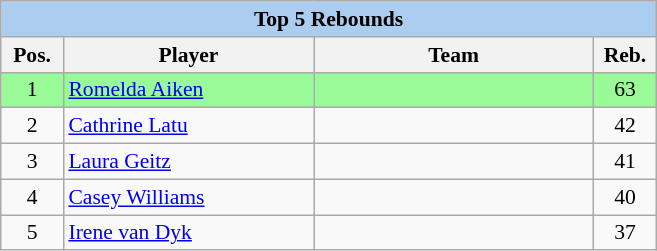<table class=wikitable style=font-size:90%>
<tr>
<th colspan=6 style=background:#ABCDEF>Top 5 Rebounds</th>
</tr>
<tr>
<th width=35px>Pos.</th>
<th width=160px>Player</th>
<th width=180px>Team</th>
<th width=35px>Reb.</th>
</tr>
<tr bgcolor=palegreen>
<td align=center>1</td>
<td><a href='#'>Romelda Aiken</a></td>
<td></td>
<td align=center>63</td>
</tr>
<tr>
<td align=center>2</td>
<td><a href='#'>Cathrine Latu</a></td>
<td></td>
<td align=center>42</td>
</tr>
<tr>
<td align=center>3</td>
<td><a href='#'>Laura Geitz</a></td>
<td></td>
<td align=center>41</td>
</tr>
<tr>
<td align=center>4</td>
<td><a href='#'>Casey Williams</a></td>
<td></td>
<td align=center>40</td>
</tr>
<tr>
<td align=center>5</td>
<td><a href='#'>Irene van Dyk</a></td>
<td></td>
<td align=center>37</td>
</tr>
</table>
